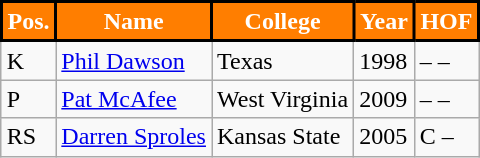<table class="wikitable" style="margin:1em auto;">
<tr>
<th style="background:#FF7E00; color:#fff; border:2px solid #000000;">Pos.</th>
<th style="background:#FF7E00; color:#fff; border:2px solid #000000;">Name</th>
<th style="background:#FF7E00; color:#fff; border:2px solid #000000;">College</th>
<th style="background:#FF7E00; color:#fff; border:2px solid #000000;">Year</th>
<th style="background:#FF7E00; color:#fff; border:2px solid #000000;">HOF</th>
</tr>
<tr>
<td>K</td>
<td><a href='#'>Phil Dawson</a></td>
<td>Texas</td>
<td>1998</td>
<td>– –</td>
</tr>
<tr>
<td>P</td>
<td><a href='#'>Pat McAfee</a></td>
<td>West Virginia</td>
<td>2009</td>
<td>– –</td>
</tr>
<tr>
<td>RS</td>
<td><a href='#'>Darren Sproles</a></td>
<td>Kansas State</td>
<td>2005</td>
<td>C –</td>
</tr>
</table>
